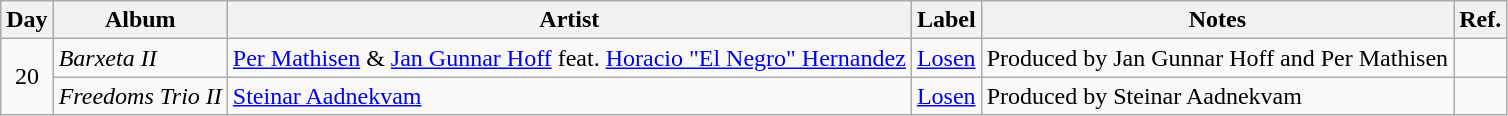<table class="wikitable">
<tr>
<th>Day</th>
<th>Album</th>
<th>Artist</th>
<th>Label</th>
<th>Notes</th>
<th>Ref.</th>
</tr>
<tr>
<td rowspan="2" style="text-align:center;">20</td>
<td><em>Barxeta II</em></td>
<td><a href='#'>Per Mathisen</a> & <a href='#'>Jan Gunnar Hoff</a> feat. <a href='#'>Horacio "El Negro" Hernandez</a></td>
<td><a href='#'>Losen</a></td>
<td>Produced by Jan Gunnar Hoff and Per Mathisen</td>
<td style="text-align:center;"></td>
</tr>
<tr>
<td><em>Freedoms Trio II</em></td>
<td><a href='#'>Steinar Aadnekvam</a></td>
<td><a href='#'>Losen</a></td>
<td>Produced by Steinar Aadnekvam</td>
<td style="text-align:center;"></td>
</tr>
</table>
